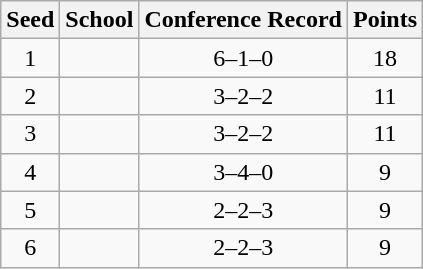<table class="wikitable" style="text-align:center">
<tr>
<th>Seed</th>
<th>School</th>
<th>Conference Record</th>
<th>Points</th>
</tr>
<tr>
<td>1</td>
<td></td>
<td>6–1–0</td>
<td>18</td>
</tr>
<tr>
<td>2</td>
<td></td>
<td>3–2–2</td>
<td>11</td>
</tr>
<tr>
<td>3</td>
<td></td>
<td>3–2–2</td>
<td>11</td>
</tr>
<tr>
<td>4</td>
<td></td>
<td>3–4–0</td>
<td>9</td>
</tr>
<tr>
<td>5</td>
<td></td>
<td>2–2–3</td>
<td>9</td>
</tr>
<tr>
<td>6</td>
<td></td>
<td>2–2–3</td>
<td>9</td>
</tr>
</table>
